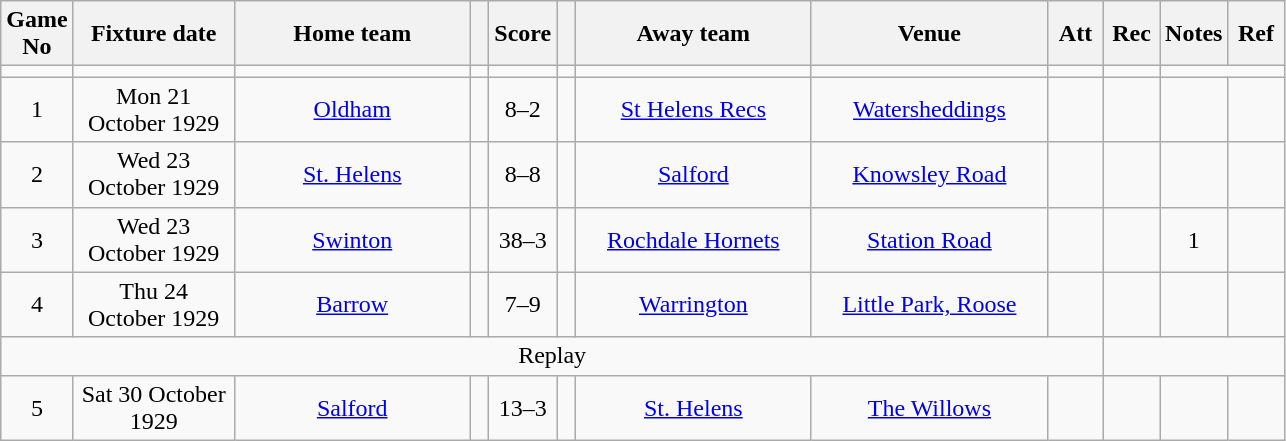<table class="wikitable" style="text-align:center;">
<tr>
<th width=20 abbr="No">Game No</th>
<th width=100 abbr="Date">Fixture date</th>
<th width=150 abbr="Home team">Home team</th>
<th width=5 abbr="space"></th>
<th width=20 abbr="Score">Score</th>
<th width=5 abbr="space"></th>
<th width=150 abbr="Away team">Away team</th>
<th width=150 abbr="Venue">Venue</th>
<th width=30 abbr="Att">Att</th>
<th width=30 abbr="Rec">Rec</th>
<th width=20 abbr="Notes">Notes</th>
<th width=30 abbr="Ref">Ref</th>
</tr>
<tr>
<td></td>
<td></td>
<td></td>
<td></td>
<td></td>
<td></td>
<td></td>
<td></td>
<td></td>
<td></td>
</tr>
<tr>
<td>1</td>
<td>Mon 21 October 1929</td>
<td><a href='#'>Oldham</a></td>
<td></td>
<td>8–2</td>
<td></td>
<td><a href='#'>St Helens Recs</a></td>
<td><a href='#'>Watersheddings</a></td>
<td></td>
<td></td>
<td></td>
<td></td>
</tr>
<tr>
<td>2</td>
<td>Wed 23 October 1929</td>
<td><a href='#'>St. Helens</a></td>
<td></td>
<td>8–8</td>
<td></td>
<td><a href='#'>Salford</a></td>
<td><a href='#'>Knowsley Road</a></td>
<td></td>
<td></td>
<td></td>
<td></td>
</tr>
<tr>
<td>3</td>
<td>Wed 23 October 1929</td>
<td><a href='#'>Swinton</a></td>
<td></td>
<td>38–3</td>
<td></td>
<td><a href='#'>Rochdale Hornets</a></td>
<td><a href='#'>Station Road</a></td>
<td></td>
<td></td>
<td>1</td>
<td></td>
</tr>
<tr>
<td>4</td>
<td>Thu 24 October 1929</td>
<td><a href='#'>Barrow</a></td>
<td></td>
<td>7–9</td>
<td></td>
<td><a href='#'>Warrington</a></td>
<td><a href='#'>Little Park, Roose</a></td>
<td></td>
<td></td>
<td></td>
<td></td>
</tr>
<tr>
<td colspan=9>Replay</td>
</tr>
<tr>
<td>5</td>
<td>Sat 30 October 1929</td>
<td><a href='#'>Salford</a></td>
<td></td>
<td>13–3</td>
<td></td>
<td><a href='#'>St. Helens</a></td>
<td><a href='#'>The Willows</a></td>
<td></td>
<td></td>
<td></td>
<td></td>
</tr>
</table>
